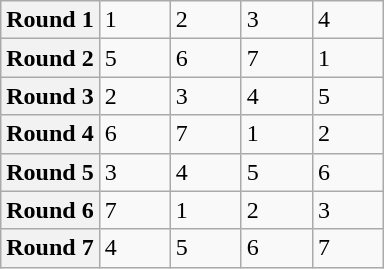<table style="margin-left:6em;" class="wikitable">
<tr>
<th scope="row">Round 1</th>
<td width="40pt">1</td>
<td width="40pt">2</td>
<td width="40pt">3</td>
<td width="40pt">4</td>
</tr>
<tr>
<th scope="row">Round 2</th>
<td>5</td>
<td>6</td>
<td>7</td>
<td>1</td>
</tr>
<tr>
<th scope="row">Round 3</th>
<td>2</td>
<td>3</td>
<td>4</td>
<td>5</td>
</tr>
<tr>
<th scope="row">Round 4</th>
<td>6</td>
<td>7</td>
<td>1</td>
<td>2</td>
</tr>
<tr>
<th scope="row">Round 5</th>
<td>3</td>
<td>4</td>
<td>5</td>
<td>6</td>
</tr>
<tr>
<th scope="row">Round 6</th>
<td>7</td>
<td>1</td>
<td>2</td>
<td>3</td>
</tr>
<tr>
<th scope="row">Round 7</th>
<td>4</td>
<td>5</td>
<td>6</td>
<td>7</td>
</tr>
</table>
